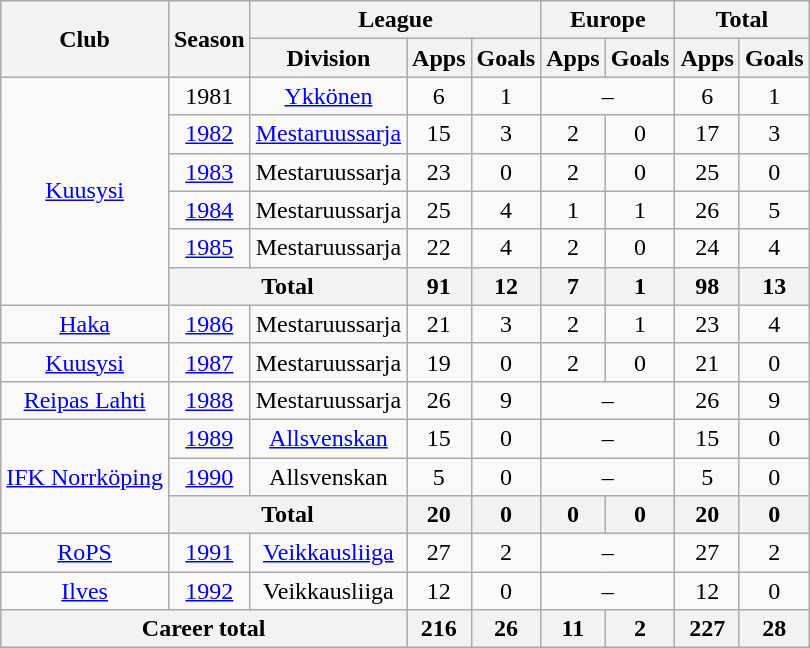<table class="wikitable" style="text-align:center">
<tr>
<th rowspan="2">Club</th>
<th rowspan="2">Season</th>
<th colspan="3">League</th>
<th colspan="2">Europe</th>
<th colspan="2">Total</th>
</tr>
<tr>
<th>Division</th>
<th>Apps</th>
<th>Goals</th>
<th>Apps</th>
<th>Goals</th>
<th>Apps</th>
<th>Goals</th>
</tr>
<tr>
<td rowspan=6><a href='#'>Kuusysi</a></td>
<td>1981</td>
<td><a href='#'>Ykkönen</a></td>
<td>6</td>
<td>1</td>
<td colspan=2>–</td>
<td>6</td>
<td>1</td>
</tr>
<tr>
<td><a href='#'>1982</a></td>
<td><a href='#'>Mestaruussarja</a></td>
<td>15</td>
<td>3</td>
<td>2</td>
<td>0</td>
<td>17</td>
<td>3</td>
</tr>
<tr>
<td><a href='#'>1983</a></td>
<td>Mestaruussarja</td>
<td>23</td>
<td>0</td>
<td>2</td>
<td>0</td>
<td>25</td>
<td>0</td>
</tr>
<tr>
<td><a href='#'>1984</a></td>
<td>Mestaruussarja</td>
<td>25</td>
<td>4</td>
<td>1</td>
<td>1</td>
<td>26</td>
<td>5</td>
</tr>
<tr>
<td><a href='#'>1985</a></td>
<td>Mestaruussarja</td>
<td>22</td>
<td>4</td>
<td>2</td>
<td>0</td>
<td>24</td>
<td>4</td>
</tr>
<tr>
<th colspan=2>Total</th>
<th>91</th>
<th>12</th>
<th>7</th>
<th>1</th>
<th>98</th>
<th>13</th>
</tr>
<tr>
<td><a href='#'>Haka</a></td>
<td><a href='#'>1986</a></td>
<td>Mestaruussarja</td>
<td>21</td>
<td>3</td>
<td>2</td>
<td>1</td>
<td>23</td>
<td>4</td>
</tr>
<tr>
<td><a href='#'>Kuusysi</a></td>
<td><a href='#'>1987</a></td>
<td>Mestaruussarja</td>
<td>19</td>
<td>0</td>
<td>2</td>
<td>0</td>
<td>21</td>
<td>0</td>
</tr>
<tr>
<td><a href='#'>Reipas Lahti</a></td>
<td><a href='#'>1988</a></td>
<td>Mestaruussarja</td>
<td>26</td>
<td>9</td>
<td colspan=2>–</td>
<td>26</td>
<td>9</td>
</tr>
<tr>
<td rowspan=3><a href='#'>IFK Norrköping</a></td>
<td><a href='#'>1989</a></td>
<td><a href='#'>Allsvenskan</a></td>
<td>15</td>
<td>0</td>
<td colspan=2>–</td>
<td>15</td>
<td>0</td>
</tr>
<tr>
<td><a href='#'>1990</a></td>
<td>Allsvenskan</td>
<td>5</td>
<td>0</td>
<td colspan=2>–</td>
<td>5</td>
<td>0</td>
</tr>
<tr>
<th colspan=2>Total</th>
<th>20</th>
<th>0</th>
<th>0</th>
<th>0</th>
<th>20</th>
<th>0</th>
</tr>
<tr>
<td><a href='#'>RoPS</a></td>
<td><a href='#'>1991</a></td>
<td><a href='#'>Veikkausliiga</a></td>
<td>27</td>
<td>2</td>
<td colspan=2>–</td>
<td>27</td>
<td>2</td>
</tr>
<tr>
<td><a href='#'>Ilves</a></td>
<td><a href='#'>1992</a></td>
<td>Veikkausliiga</td>
<td>12</td>
<td>0</td>
<td colspan=2>–</td>
<td>12</td>
<td>0</td>
</tr>
<tr>
<th colspan="3">Career total</th>
<th>216</th>
<th>26</th>
<th>11</th>
<th>2</th>
<th>227</th>
<th>28</th>
</tr>
</table>
